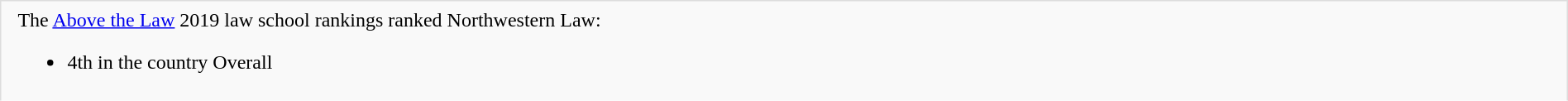<table style="border-left: 1px solid #dddddd; border-top: 1px solid #dddddd; border-right: 1px solid #dddddd; background-color:#f9f9f9; padding:3px; margin:0px; width: 100%;">
<tr>
<td></td>
<td>The <a href='#'>Above the Law</a> 2019 law school rankings  ranked Northwestern Law:<br><ul><li>4th in the country Overall</li></ul></td>
</tr>
</table>
